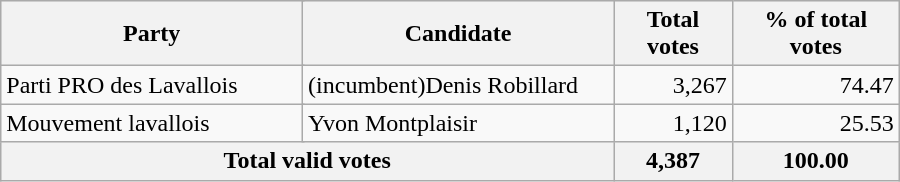<table style="width:600px;" class="wikitable">
<tr style="background-color:#E9E9E9">
<th colspan="2" style="width: 200px">Party</th>
<th colspan="1" style="width: 200px">Candidate</th>
<th align="right">Total votes</th>
<th align="right">% of total votes</th>
</tr>
<tr>
<td colspan="2" align="left">Parti PRO des Lavallois</td>
<td align="left">(incumbent)Denis Robillard</td>
<td align="right">3,267</td>
<td align="right">74.47</td>
</tr>
<tr>
<td colspan="2" align="left">Mouvement lavallois</td>
<td align="left">Yvon Montplaisir</td>
<td align="right">1,120</td>
<td align="right">25.53</td>
</tr>
<tr bgcolor="#EEEEEE">
<th colspan="3"  align="left">Total valid votes</th>
<th align="right">4,387</th>
<th align="right">100.00</th>
</tr>
</table>
